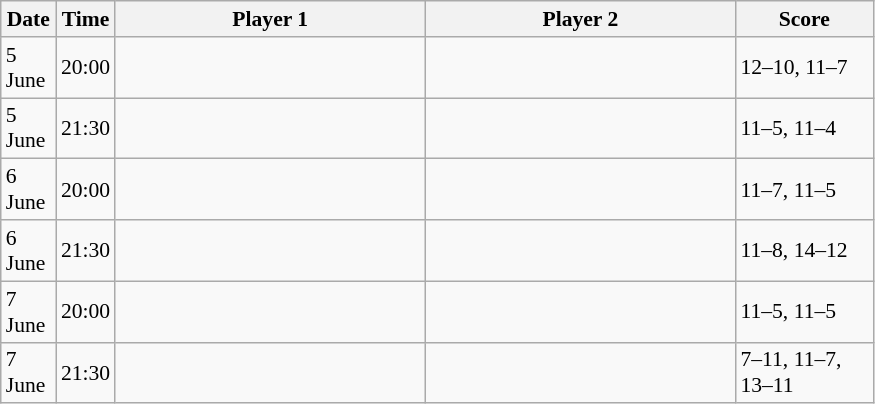<table class="sortable wikitable" style="font-size:90%">
<tr>
<th width="30">Date</th>
<th width="30">Time</th>
<th width="200">Player 1</th>
<th width="200">Player 2</th>
<th width="85">Score</th>
</tr>
<tr>
<td>5 June</td>
<td>20:00</td>
<td><strong></strong></td>
<td></td>
<td>12–10, 11–7</td>
</tr>
<tr>
<td>5 June</td>
<td>21:30</td>
<td><strong></strong></td>
<td></td>
<td>11–5, 11–4</td>
</tr>
<tr>
<td>6 June</td>
<td>20:00</td>
<td><strong></strong></td>
<td></td>
<td>11–7, 11–5</td>
</tr>
<tr>
<td>6 June</td>
<td>21:30</td>
<td><strong></strong></td>
<td></td>
<td>11–8, 14–12</td>
</tr>
<tr>
<td>7 June</td>
<td>20:00</td>
<td><strong></strong></td>
<td></td>
<td>11–5, 11–5</td>
</tr>
<tr>
<td>7 June</td>
<td>21:30</td>
<td><strong></strong></td>
<td></td>
<td>7–11, 11–7, 13–11</td>
</tr>
</table>
